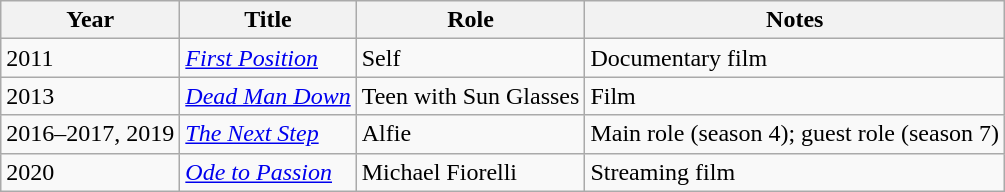<table class="wikitable">
<tr>
<th>Year</th>
<th>Title</th>
<th>Role</th>
<th>Notes</th>
</tr>
<tr>
<td>2011</td>
<td><em><a href='#'>First Position</a></em></td>
<td>Self</td>
<td>Documentary film</td>
</tr>
<tr>
<td>2013</td>
<td><em><a href='#'>Dead Man Down</a></em></td>
<td>Teen with Sun Glasses</td>
<td>Film</td>
</tr>
<tr>
<td>2016–2017, 2019</td>
<td><em><a href='#'>The Next Step</a></em></td>
<td>Alfie</td>
<td>Main role (season 4); guest role (season 7)</td>
</tr>
<tr>
<td>2020</td>
<td><em><a href='#'>Ode to Passion</a></em></td>
<td>Michael Fiorelli</td>
<td>Streaming film</td>
</tr>
</table>
